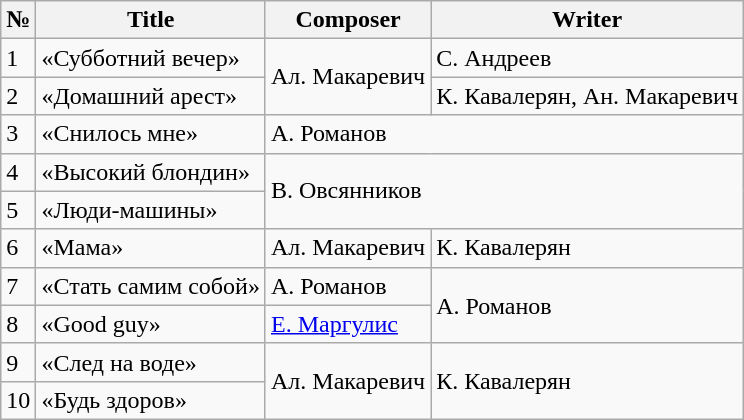<table class="wikitable">
<tr>
<th>№</th>
<th>Title</th>
<th>Composer</th>
<th>Writer</th>
</tr>
<tr>
<td>1</td>
<td>«Субботний вечер»</td>
<td rowspan="2">Ал. Макаревич</td>
<td>С. Андреев</td>
</tr>
<tr>
<td>2</td>
<td>«Домашний арест»</td>
<td>К. Кавалерян, Ан. Макаревич</td>
</tr>
<tr>
<td>3</td>
<td>«Снилось мне»</td>
<td colspan="2">А. Романов</td>
</tr>
<tr>
<td>4</td>
<td>«Высокий блондин»</td>
<td colspan=2; rowspan=2>В. Овсянников</td>
</tr>
<tr>
<td>5</td>
<td>«Люди-машины»</td>
</tr>
<tr>
<td>6</td>
<td>«Мама»</td>
<td>Ал. Макаревич</td>
<td>К. Кавалерян</td>
</tr>
<tr>
<td>7</td>
<td>«Стать самим собой»</td>
<td>А. Романов</td>
<td rowspan="2">А. Романов</td>
</tr>
<tr>
<td>8</td>
<td>«Good guy»</td>
<td><a href='#'>Е. Маргулис</a></td>
</tr>
<tr>
<td>9</td>
<td>«След на воде»</td>
<td rowspan="2">Ал. Макаревич</td>
<td rowspan="2">К. Кавалерян</td>
</tr>
<tr>
<td>10</td>
<td>«Будь здоров»</td>
</tr>
</table>
